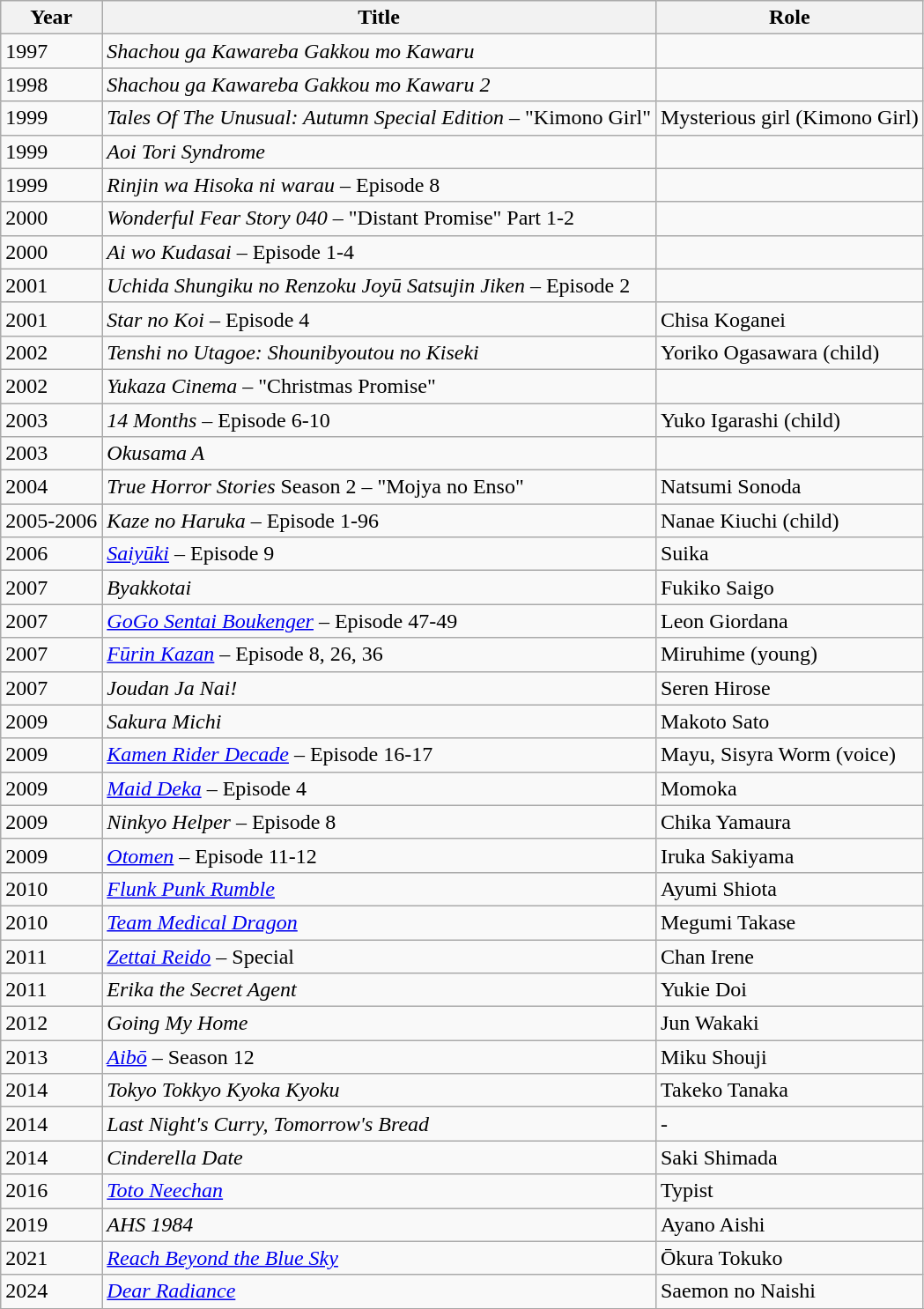<table class="wikitable">
<tr>
<th>Year</th>
<th>Title</th>
<th>Role</th>
</tr>
<tr>
<td>1997</td>
<td><em>Shachou ga Kawareba Gakkou mo Kawaru</em></td>
<td></td>
</tr>
<tr>
<td>1998</td>
<td><em>Shachou ga Kawareba Gakkou mo Kawaru 2</em></td>
<td></td>
</tr>
<tr>
<td>1999</td>
<td><em>Tales Of The Unusual: Autumn Special Edition</em> – "Kimono Girl"</td>
<td>Mysterious girl (Kimono Girl)</td>
</tr>
<tr>
<td>1999</td>
<td><em>Aoi Tori Syndrome</em></td>
<td></td>
</tr>
<tr>
<td>1999</td>
<td><em>Rinjin wa Hisoka ni warau</em> – Episode 8</td>
<td></td>
</tr>
<tr>
<td>2000</td>
<td><em>Wonderful Fear Story 040</em> – "Distant Promise" Part 1-2</td>
<td></td>
</tr>
<tr>
<td>2000</td>
<td><em>Ai wo Kudasai</em> – Episode 1-4</td>
<td></td>
</tr>
<tr>
<td>2001</td>
<td><em>Uchida Shungiku no Renzoku Joyū Satsujin Jiken</em> – Episode 2</td>
<td></td>
</tr>
<tr>
<td>2001</td>
<td><em>Star no Koi</em> – Episode 4</td>
<td>Chisa Koganei</td>
</tr>
<tr>
<td>2002</td>
<td><em>Tenshi no Utagoe: Shounibyoutou no Kiseki</em></td>
<td>Yoriko Ogasawara (child)</td>
</tr>
<tr>
<td>2002</td>
<td><em>Yukaza Cinema</em> – "Christmas Promise"</td>
<td></td>
</tr>
<tr>
<td>2003</td>
<td><em>14 Months</em> – Episode 6-10</td>
<td>Yuko Igarashi (child)</td>
</tr>
<tr>
<td>2003</td>
<td><em>Okusama A</em></td>
<td></td>
</tr>
<tr>
<td>2004</td>
<td><em>True Horror Stories</em> Season 2 – "Mojya no Enso"</td>
<td>Natsumi Sonoda</td>
</tr>
<tr>
<td>2005-2006</td>
<td><em>Kaze no Haruka</em> – Episode 1-96</td>
<td>Nanae Kiuchi (child)</td>
</tr>
<tr>
<td>2006</td>
<td><em><a href='#'>Saiyūki</a></em> – Episode 9</td>
<td>Suika</td>
</tr>
<tr>
<td>2007</td>
<td><em>Byakkotai</em></td>
<td>Fukiko Saigo</td>
</tr>
<tr>
<td>2007</td>
<td><em><a href='#'>GoGo Sentai Boukenger</a></em> – Episode 47-49</td>
<td>Leon Giordana</td>
</tr>
<tr>
<td>2007</td>
<td><em><a href='#'>Fūrin Kazan</a></em> – Episode 8, 26, 36</td>
<td>Miruhime (young)</td>
</tr>
<tr>
<td>2007</td>
<td><em>Joudan Ja Nai!</em></td>
<td>Seren Hirose</td>
</tr>
<tr>
<td>2009</td>
<td><em>Sakura Michi</em></td>
<td>Makoto Sato</td>
</tr>
<tr>
<td>2009</td>
<td><em><a href='#'>Kamen Rider Decade</a></em> – Episode 16-17</td>
<td>Mayu, Sisyra Worm (voice)</td>
</tr>
<tr>
<td>2009</td>
<td><em><a href='#'>Maid Deka</a></em> – Episode 4</td>
<td>Momoka</td>
</tr>
<tr>
<td>2009</td>
<td><em>Ninkyo Helper</em> – Episode 8</td>
<td>Chika Yamaura</td>
</tr>
<tr>
<td>2009</td>
<td><em><a href='#'>Otomen</a></em> – Episode 11-12</td>
<td>Iruka Sakiyama</td>
</tr>
<tr>
<td>2010</td>
<td><em><a href='#'>Flunk Punk Rumble</a></em></td>
<td>Ayumi Shiota</td>
</tr>
<tr>
<td>2010</td>
<td><em><a href='#'>Team Medical Dragon</a></em></td>
<td>Megumi Takase</td>
</tr>
<tr>
<td>2011</td>
<td><em><a href='#'>Zettai Reido</a></em> – Special</td>
<td>Chan Irene</td>
</tr>
<tr>
<td>2011</td>
<td><em>Erika the Secret Agent</em></td>
<td>Yukie Doi</td>
</tr>
<tr>
<td>2012</td>
<td><em>Going My Home</em></td>
<td>Jun Wakaki</td>
</tr>
<tr>
<td>2013</td>
<td><em><a href='#'>Aibō</a></em> – Season 12</td>
<td>Miku Shouji</td>
</tr>
<tr>
<td>2014</td>
<td><em>Tokyo Tokkyo Kyoka Kyoku</em></td>
<td>Takeko Tanaka</td>
</tr>
<tr>
<td>2014</td>
<td><em>Last Night's Curry, Tomorrow's Bread</em></td>
<td>-</td>
</tr>
<tr>
<td>2014</td>
<td><em>Cinderella Date</em></td>
<td>Saki Shimada</td>
</tr>
<tr>
<td>2016</td>
<td><em><a href='#'>Toto Neechan</a></em></td>
<td>Typist</td>
</tr>
<tr>
<td>2019</td>
<td><em>AHS 1984</em></td>
<td>Ayano Aishi</td>
</tr>
<tr>
<td>2021</td>
<td><em><a href='#'>Reach Beyond the Blue Sky</a></em></td>
<td>Ōkura Tokuko</td>
</tr>
<tr>
<td>2024</td>
<td><em><a href='#'>Dear Radiance</a></em></td>
<td>Saemon no Naishi</td>
</tr>
<tr>
</tr>
</table>
